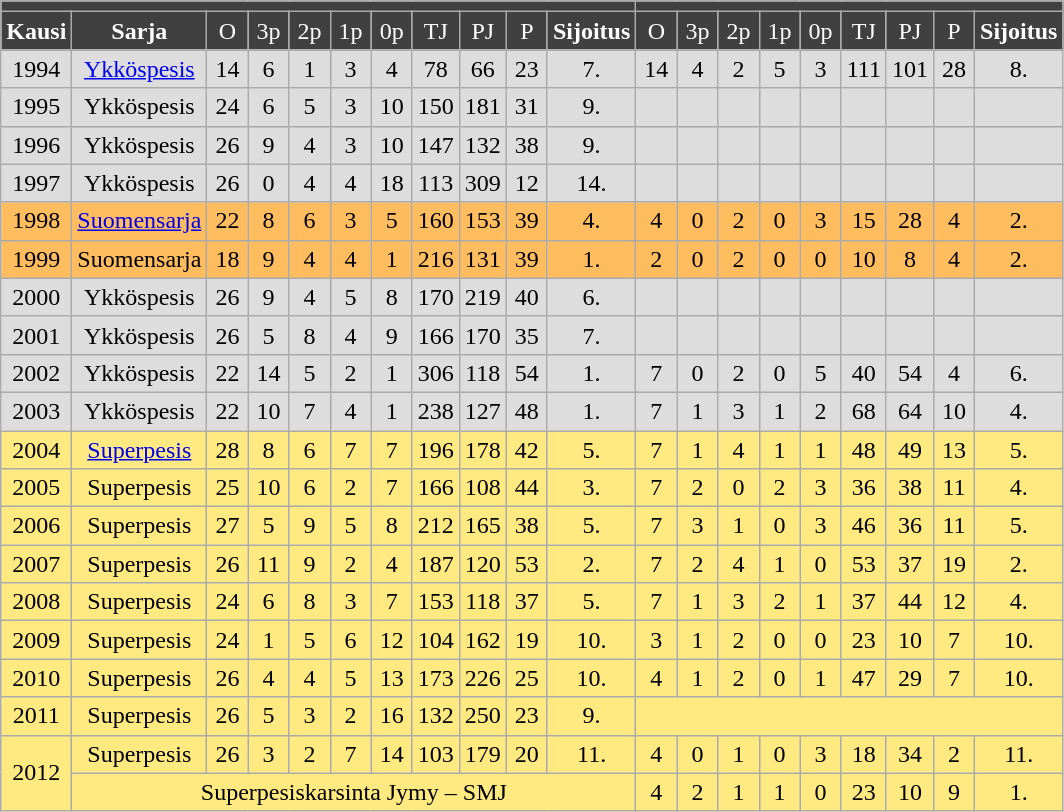<table class="wikitable" style="text-align:center">
<tr>
<td style="background:rgb(64,64,64); color:white" colspan=11></td>
<td style="background:rgb(64,64,64); color:white" colspan=12></td>
</tr>
<tr style="background:rgb(64,64,64); color:white">
<td><strong>Kausi</strong></td>
<td><strong>Sarja</strong></td>
<td width="20">O</td>
<td width="20">3p</td>
<td width="20">2p</td>
<td width="20">1p</td>
<td width="20">0p</td>
<td width="20">TJ</td>
<td width="20">PJ</td>
<td width="20">P</td>
<td><strong>Sijoitus</strong></td>
<td width="20">O</td>
<td width="20">3p</td>
<td width="20">2p</td>
<td width="20">1p</td>
<td width="20">0p</td>
<td width="20">TJ</td>
<td width="20">PJ</td>
<td width="20">P</td>
<td><strong>Sijoitus</strong></td>
</tr>
<tr bgcolor=#dddddd>
<td>1994</td>
<td><a href='#'>Ykköspesis</a></td>
<td>14</td>
<td>6</td>
<td>1</td>
<td>3</td>
<td>4</td>
<td>78</td>
<td>66</td>
<td>23</td>
<td>7.</td>
<td>14</td>
<td>4</td>
<td>2</td>
<td>5</td>
<td>3</td>
<td>111</td>
<td>101</td>
<td>28</td>
<td>8.</td>
</tr>
<tr bgcolor=#dddddd>
<td>1995</td>
<td>Ykköspesis</td>
<td>24</td>
<td>6</td>
<td>5</td>
<td>3</td>
<td>10</td>
<td>150</td>
<td>181</td>
<td>31</td>
<td>9.</td>
<td></td>
<td></td>
<td></td>
<td></td>
<td></td>
<td></td>
<td></td>
<td></td>
<td></td>
</tr>
<tr bgcolor=#dddddd>
<td>1996</td>
<td>Ykköspesis</td>
<td>26</td>
<td>9</td>
<td>4</td>
<td>3</td>
<td>10</td>
<td>147</td>
<td>132</td>
<td>38</td>
<td>9.</td>
<td></td>
<td></td>
<td></td>
<td></td>
<td></td>
<td></td>
<td></td>
<td></td>
<td></td>
</tr>
<tr bgcolor=#dddddd>
<td>1997</td>
<td>Ykköspesis</td>
<td>26</td>
<td>0</td>
<td>4</td>
<td>4</td>
<td>18</td>
<td>113</td>
<td>309</td>
<td>12</td>
<td>14.</td>
<td></td>
<td></td>
<td></td>
<td></td>
<td></td>
<td></td>
<td></td>
<td></td>
<td></td>
</tr>
<tr bgcolor=#ffbd5f>
<td>1998</td>
<td><a href='#'>Suomensarja</a></td>
<td>22</td>
<td>8</td>
<td>6</td>
<td>3</td>
<td>5</td>
<td>160</td>
<td>153</td>
<td>39</td>
<td>4.</td>
<td>4</td>
<td>0</td>
<td>2</td>
<td>0</td>
<td>3</td>
<td>15</td>
<td>28</td>
<td>4</td>
<td>2.</td>
</tr>
<tr bgcolor=#ffbd5f>
<td>1999</td>
<td>Suomensarja</td>
<td>18</td>
<td>9</td>
<td>4</td>
<td>4</td>
<td>1</td>
<td>216</td>
<td>131</td>
<td>39</td>
<td>1.</td>
<td>2</td>
<td>0</td>
<td>2</td>
<td>0</td>
<td>0</td>
<td>10</td>
<td>8</td>
<td>4</td>
<td>2.</td>
</tr>
<tr bgcolor=#dddddd>
<td>2000</td>
<td>Ykköspesis</td>
<td>26</td>
<td>9</td>
<td>4</td>
<td>5</td>
<td>8</td>
<td>170</td>
<td>219</td>
<td>40</td>
<td>6.</td>
<td></td>
<td></td>
<td></td>
<td></td>
<td></td>
<td></td>
<td></td>
<td></td>
<td></td>
</tr>
<tr bgcolor=#dddddd>
<td>2001</td>
<td>Ykköspesis</td>
<td>26</td>
<td>5</td>
<td>8</td>
<td>4</td>
<td>9</td>
<td>166</td>
<td>170</td>
<td>35</td>
<td>7.</td>
<td></td>
<td></td>
<td></td>
<td></td>
<td></td>
<td></td>
<td></td>
<td></td>
<td></td>
</tr>
<tr bgcolor=#dddddd>
<td>2002</td>
<td>Ykköspesis</td>
<td>22</td>
<td>14</td>
<td>5</td>
<td>2</td>
<td>1</td>
<td>306</td>
<td>118</td>
<td>54</td>
<td>1.</td>
<td>7</td>
<td>0</td>
<td>2</td>
<td>0</td>
<td>5</td>
<td>40</td>
<td>54</td>
<td>4</td>
<td>6.</td>
</tr>
<tr bgcolor=#dddddd>
<td>2003</td>
<td>Ykköspesis</td>
<td>22</td>
<td>10</td>
<td>7</td>
<td>4</td>
<td>1</td>
<td>238</td>
<td>127</td>
<td>48</td>
<td>1.</td>
<td>7</td>
<td>1</td>
<td>3</td>
<td>1</td>
<td>2</td>
<td>68</td>
<td>64</td>
<td>10</td>
<td>4.</td>
</tr>
<tr bgcolor=#ffea81>
<td>2004</td>
<td><a href='#'>Superpesis</a></td>
<td>28</td>
<td>8</td>
<td>6</td>
<td>7</td>
<td>7</td>
<td>196</td>
<td>178</td>
<td>42</td>
<td>5.</td>
<td>7</td>
<td>1</td>
<td>4</td>
<td>1</td>
<td>1</td>
<td>48</td>
<td>49</td>
<td>13</td>
<td>5.</td>
</tr>
<tr bgcolor=#ffea81>
<td>2005</td>
<td>Superpesis</td>
<td>25</td>
<td>10</td>
<td>6</td>
<td>2</td>
<td>7</td>
<td>166</td>
<td>108</td>
<td>44</td>
<td>3.</td>
<td>7</td>
<td>2</td>
<td>0</td>
<td>2</td>
<td>3</td>
<td>36</td>
<td>38</td>
<td>11</td>
<td>4.</td>
</tr>
<tr bgcolor=#ffea81>
<td>2006</td>
<td>Superpesis</td>
<td>27</td>
<td>5</td>
<td>9</td>
<td>5</td>
<td>8</td>
<td>212</td>
<td>165</td>
<td>38</td>
<td>5.</td>
<td>7</td>
<td>3</td>
<td>1</td>
<td>0</td>
<td>3</td>
<td>46</td>
<td>36</td>
<td>11</td>
<td>5.</td>
</tr>
<tr bgcolor=#ffea81>
<td>2007</td>
<td>Superpesis</td>
<td>26</td>
<td>11</td>
<td>9</td>
<td>2</td>
<td>4</td>
<td>187</td>
<td>120</td>
<td>53</td>
<td>2.</td>
<td>7</td>
<td>2</td>
<td>4</td>
<td>1</td>
<td>0</td>
<td>53</td>
<td>37</td>
<td>19</td>
<td>2.</td>
</tr>
<tr bgcolor=#ffea81>
<td>2008</td>
<td>Superpesis</td>
<td>24</td>
<td>6</td>
<td>8</td>
<td>3</td>
<td>7</td>
<td>153</td>
<td>118</td>
<td>37</td>
<td>5.</td>
<td>7</td>
<td>1</td>
<td>3</td>
<td>2</td>
<td>1</td>
<td>37</td>
<td>44</td>
<td>12</td>
<td>4.</td>
</tr>
<tr bgcolor=#ffea81>
<td>2009</td>
<td>Superpesis</td>
<td>24</td>
<td>1</td>
<td>5</td>
<td>6</td>
<td>12</td>
<td>104</td>
<td>162</td>
<td>19</td>
<td>10.</td>
<td>3</td>
<td>1</td>
<td>2</td>
<td>0</td>
<td>0</td>
<td>23</td>
<td>10</td>
<td>7</td>
<td>10.</td>
</tr>
<tr bgcolor=#ffea81>
<td>2010</td>
<td>Superpesis</td>
<td>26</td>
<td>4</td>
<td>4</td>
<td>5</td>
<td>13</td>
<td>173</td>
<td>226</td>
<td>25</td>
<td>10.</td>
<td>4</td>
<td>1</td>
<td>2</td>
<td>0</td>
<td>1</td>
<td>47</td>
<td>29</td>
<td>7</td>
<td>10.</td>
</tr>
<tr bgcolor=#ffea81>
<td>2011</td>
<td>Superpesis</td>
<td>26</td>
<td>5</td>
<td>3</td>
<td>2</td>
<td>16</td>
<td>132</td>
<td>250</td>
<td>23</td>
<td>9.</td>
<td colspan=9></td>
</tr>
<tr bgcolor=#ffea81>
<td rowspan=2>2012</td>
<td>Superpesis</td>
<td>26</td>
<td>3</td>
<td>2</td>
<td>7</td>
<td>14</td>
<td>103</td>
<td>179</td>
<td>20</td>
<td>11.</td>
<td>4</td>
<td>0</td>
<td>1</td>
<td>0</td>
<td>3</td>
<td>18</td>
<td>34</td>
<td>2</td>
<td>11.</td>
</tr>
<tr bgcolor=#ffea81>
<td colspan=10>Superpesiskarsinta Jymy – SMJ</td>
<td>4</td>
<td>2</td>
<td>1</td>
<td>1</td>
<td>0</td>
<td>23</td>
<td>10</td>
<td>9</td>
<td>1.</td>
</tr>
</table>
